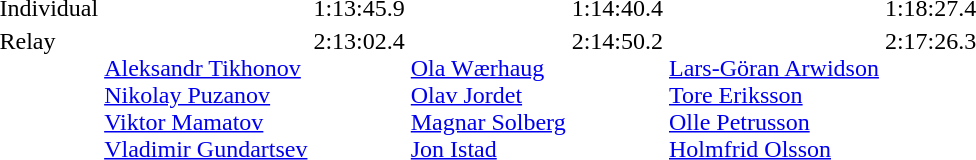<table>
<tr valign="top">
<td>Individual<br></td>
<td></td>
<td>1:13:45.9</td>
<td></td>
<td>1:14:40.4</td>
<td></td>
<td>1:18:27.4</td>
</tr>
<tr valign="top">
<td>Relay<br></td>
<td><br><a href='#'>Aleksandr Tikhonov</a><br><a href='#'>Nikolay Puzanov</a><br><a href='#'>Viktor Mamatov</a><br><a href='#'>Vladimir Gundartsev</a></td>
<td>2:13:02.4</td>
<td><br><a href='#'>Ola Wærhaug</a><br><a href='#'>Olav Jordet</a><br><a href='#'>Magnar Solberg</a><br><a href='#'>Jon Istad</a></td>
<td>2:14:50.2</td>
<td><br><a href='#'>Lars-Göran Arwidson</a><br><a href='#'>Tore Eriksson</a><br><a href='#'>Olle Petrusson</a><br><a href='#'>Holmfrid Olsson</a></td>
<td>2:17:26.3</td>
</tr>
</table>
